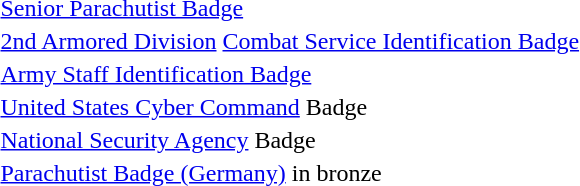<table>
<tr>
<td align=center></td>
<td><a href='#'>Senior Parachutist Badge</a></td>
</tr>
<tr>
<td align=center></td>
<td><a href='#'>2nd Armored Division</a> <a href='#'>Combat Service Identification Badge</a></td>
</tr>
<tr>
<td align=center></td>
<td><a href='#'>Army Staff Identification Badge</a></td>
</tr>
<tr>
<td></td>
<td><a href='#'>United States Cyber Command</a> Badge</td>
</tr>
<tr>
<td></td>
<td><a href='#'>National Security Agency</a> Badge</td>
</tr>
<tr>
<td align=center></td>
<td><a href='#'>Parachutist Badge (Germany)</a> in bronze</td>
</tr>
</table>
